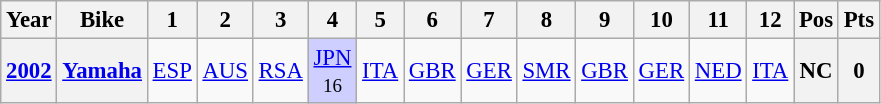<table class="wikitable" style="text-align:center; font-size:95%">
<tr>
<th valign="middle">Year</th>
<th valign="middle">Bike</th>
<th>1</th>
<th>2</th>
<th>3</th>
<th>4</th>
<th>5</th>
<th>6</th>
<th>7</th>
<th>8</th>
<th>9</th>
<th>10</th>
<th>11</th>
<th>12</th>
<th>Pos</th>
<th>Pts</th>
</tr>
<tr>
<th><a href='#'>2002</a></th>
<th><a href='#'>Yamaha</a></th>
<td><a href='#'>ESP</a></td>
<td><a href='#'>AUS</a></td>
<td><a href='#'>RSA</a></td>
<td style="background:#cfcfff;"><a href='#'>JPN</a><br><small>16</small></td>
<td><a href='#'>ITA</a></td>
<td><a href='#'>GBR</a></td>
<td><a href='#'>GER</a></td>
<td><a href='#'>SMR</a></td>
<td><a href='#'>GBR</a></td>
<td><a href='#'>GER</a></td>
<td><a href='#'>NED</a></td>
<td><a href='#'>ITA</a></td>
<th>NC</th>
<th>0</th>
</tr>
</table>
